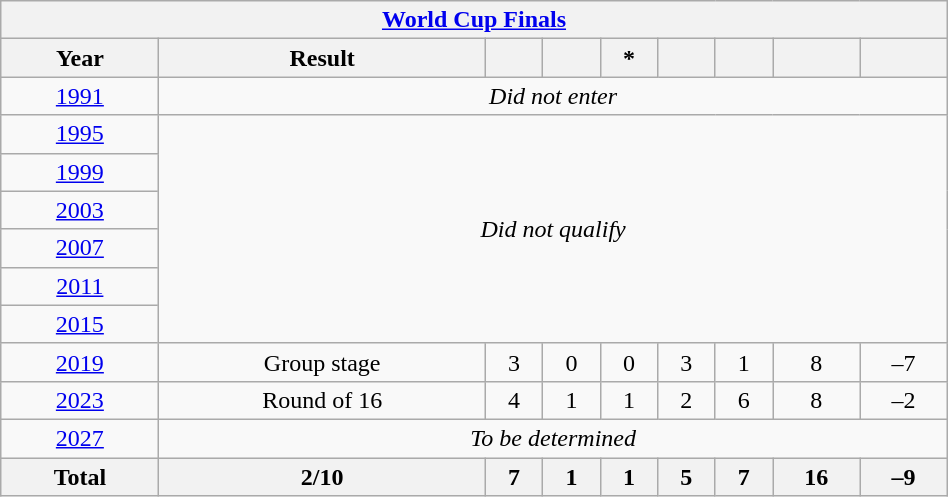<table class="wikitable" style="text-align: center; width:50%;">
<tr>
<th colspan=10><a href='#'>World Cup Finals</a></th>
</tr>
<tr>
<th>Year</th>
<th>Result</th>
<th></th>
<th></th>
<th>*</th>
<th></th>
<th></th>
<th></th>
<th></th>
</tr>
<tr>
<td> <a href='#'>1991</a></td>
<td rowspan=1 colspan=8><em>Did not enter</em></td>
</tr>
<tr>
<td> <a href='#'>1995</a></td>
<td colspan=8 rowspan=6><em>Did not qualify</em></td>
</tr>
<tr>
<td> <a href='#'>1999</a></td>
</tr>
<tr>
<td> <a href='#'>2003</a></td>
</tr>
<tr>
<td> <a href='#'>2007</a></td>
</tr>
<tr>
<td> <a href='#'>2011</a></td>
</tr>
<tr>
<td> <a href='#'>2015</a></td>
</tr>
<tr>
<td> <a href='#'>2019</a></td>
<td>Group stage</td>
<td>3</td>
<td>0</td>
<td>0</td>
<td>3</td>
<td>1</td>
<td>8</td>
<td>–7</td>
</tr>
<tr>
<td>  <a href='#'>2023</a></td>
<td>Round of 16</td>
<td>4</td>
<td>1</td>
<td>1</td>
<td>2</td>
<td>6</td>
<td>8</td>
<td>–2</td>
</tr>
<tr>
<td> <a href='#'>2027</a></td>
<td colspan=8><em>To be determined</em></td>
</tr>
<tr>
<th>Total</th>
<th>2/10</th>
<th>7</th>
<th>1</th>
<th>1</th>
<th>5</th>
<th>7</th>
<th>16</th>
<th>–9</th>
</tr>
</table>
